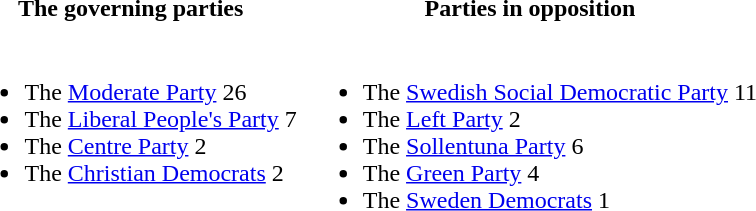<table>
<tr>
<th><strong>The governing parties</strong></th>
<th><strong>Parties in opposition</strong></th>
</tr>
<tr style="vertical-align:top;">
<td><br><ul><li>The <a href='#'>Moderate Party</a> 26</li><li>The <a href='#'>Liberal People's Party</a> 7</li><li>The <a href='#'>Centre Party</a> 2</li><li>The <a href='#'>Christian Democrats</a> 2</li></ul></td>
<td><br><ul><li>The <a href='#'>Swedish Social Democratic Party</a> 11</li><li>The <a href='#'>Left Party</a> 2</li><li>The <a href='#'>Sollentuna Party</a> 6</li><li>The <a href='#'>Green Party</a> 4</li><li>The <a href='#'>Sweden Democrats</a> 1</li></ul></td>
</tr>
</table>
